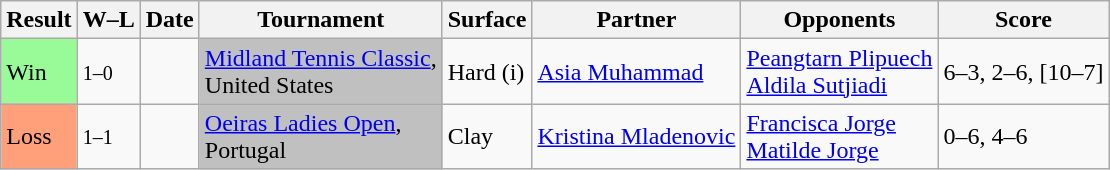<table class="sortable wikitable">
<tr>
<th>Result</th>
<th class="unsortable">W–L</th>
<th>Date</th>
<th>Tournament</th>
<th>Surface</th>
<th>Partner</th>
<th>Opponents</th>
<th class="unsortable">Score</th>
</tr>
<tr>
<td style="background:#98fb98;">Win</td>
<td><small>1–0</small></td>
<td><a href='#'></a></td>
<td bgcolor=silver><a href='#'>Midland Tennis Classic</a>, <br>United States</td>
<td>Hard (i)</td>
<td> <a href='#'>Asia Muhammad</a></td>
<td> <a href='#'>Peangtarn Plipuech</a> <br>  <a href='#'>Aldila Sutjiadi</a></td>
<td>6–3, 2–6, [10–7]</td>
</tr>
<tr>
<td bgcolor=FFA07A>Loss</td>
<td><small>1–1</small></td>
<td><a href='#'></a></td>
<td style="background:silver;"><a href='#'>Oeiras Ladies Open</a>, <br>Portugal</td>
<td>Clay</td>
<td> <a href='#'>Kristina Mladenovic</a></td>
<td> <a href='#'>Francisca Jorge</a> <br>  <a href='#'>Matilde Jorge</a></td>
<td>0–6, 4–6</td>
</tr>
</table>
